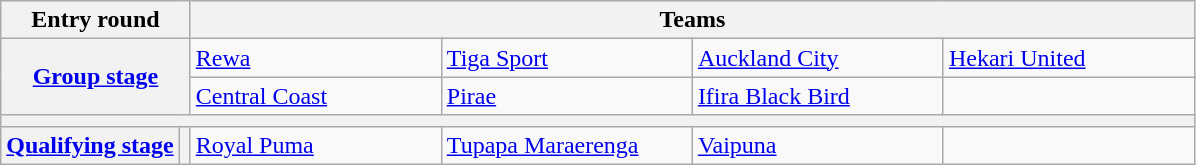<table class="wikitable">
<tr>
<th colspan=2>Entry round</th>
<th colspan=4>Teams</th>
</tr>
<tr>
<th rowspan=2 colspan=2><a href='#'>Group stage</a></th>
<td style="min-width:10em"> <a href='#'>Rewa</a> </td>
<td style="min-width:10em"> <a href='#'>Tiga Sport</a> </td>
<td style="min-width:10em"> <a href='#'>Auckland City</a> </td>
<td style="min-width:10em"> <a href='#'>Hekari United</a> </td>
</tr>
<tr>
<td> <a href='#'>Central Coast</a> </td>
<td> <a href='#'>Pirae</a> </td>
<td> <a href='#'>Ifira Black Bird</a> </td>
<td></td>
</tr>
<tr>
<th colspan=6></th>
</tr>
<tr>
<th><a href='#'>Qualifying stage</a></th>
<th></th>
<td> <a href='#'>Royal Puma</a> </td>
<td> <a href='#'>Tupapa Maraerenga</a> </td>
<td> <a href='#'>Vaipuna</a> </td>
</tr>
</table>
